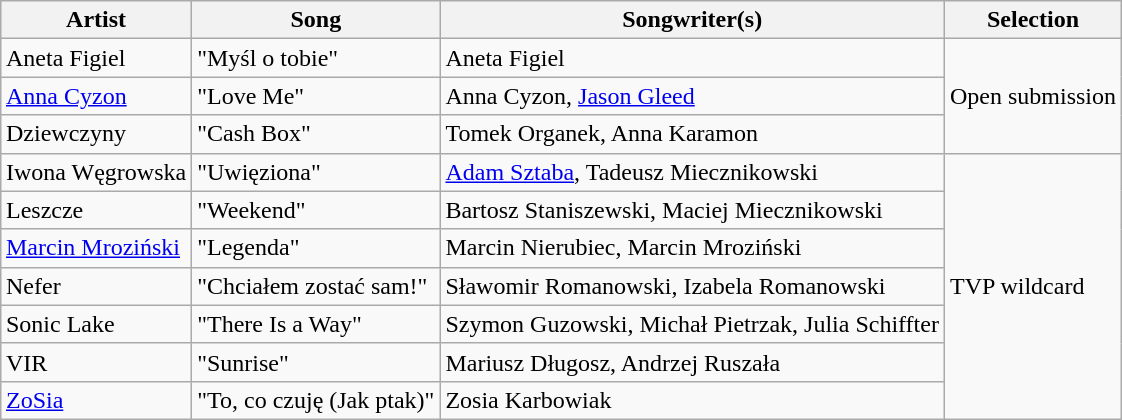<table class="sortable wikitable" style="margin: 1em auto 1em auto;">
<tr>
<th>Artist</th>
<th>Song</th>
<th>Songwriter(s)</th>
<th>Selection</th>
</tr>
<tr>
<td>Aneta Figiel</td>
<td>"Myśl o tobie"</td>
<td>Aneta Figiel</td>
<td rowspan="3">Open submission</td>
</tr>
<tr>
<td><a href='#'>Anna Cyzon</a></td>
<td>"Love Me"</td>
<td>Anna Cyzon, <a href='#'>Jason Gleed</a></td>
</tr>
<tr>
<td>Dziewczyny</td>
<td>"Cash Box"</td>
<td>Tomek Organek, Anna Karamon</td>
</tr>
<tr>
<td>Iwona Węgrowska</td>
<td>"Uwięziona"</td>
<td><a href='#'>Adam Sztaba</a>, Tadeusz Miecznikowski</td>
<td rowspan="7">TVP wildcard</td>
</tr>
<tr>
<td>Leszcze</td>
<td>"Weekend"</td>
<td>Bartosz Staniszewski, Maciej Miecznikowski</td>
</tr>
<tr>
<td><a href='#'>Marcin Mroziński</a></td>
<td>"Legenda"</td>
<td>Marcin Nierubiec, Marcin Mroziński</td>
</tr>
<tr>
<td>Nefer</td>
<td>"Chciałem zostać sam!"</td>
<td>Sławomir Romanowski, Izabela Romanowski</td>
</tr>
<tr>
<td>Sonic Lake</td>
<td>"There Is a Way"</td>
<td>Szymon Guzowski, Michał Pietrzak, Julia Schiffter</td>
</tr>
<tr>
<td>VIR</td>
<td>"Sunrise"</td>
<td>Mariusz Długosz, Andrzej Ruszała</td>
</tr>
<tr>
<td><a href='#'>ZoSia</a></td>
<td>"To, co czuję (Jak ptak)"</td>
<td>Zosia Karbowiak</td>
</tr>
</table>
